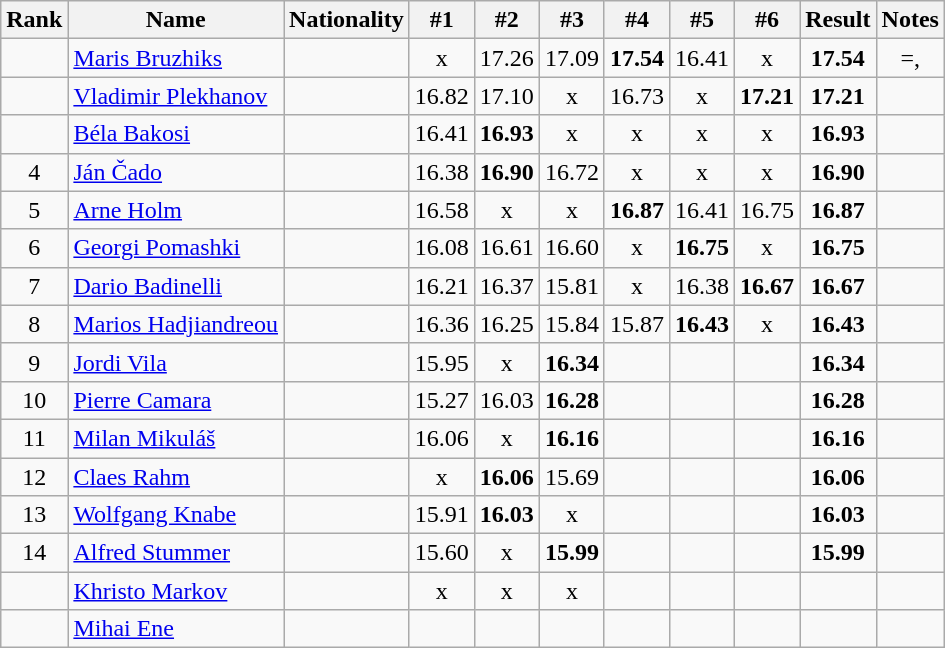<table class="wikitable sortable" style="text-align:center">
<tr>
<th>Rank</th>
<th>Name</th>
<th>Nationality</th>
<th>#1</th>
<th>#2</th>
<th>#3</th>
<th>#4</th>
<th>#5</th>
<th>#6</th>
<th>Result</th>
<th>Notes</th>
</tr>
<tr>
<td></td>
<td align="left"><a href='#'>Maris Bruzhiks</a></td>
<td align=left></td>
<td>x</td>
<td>17.26</td>
<td>17.09</td>
<td><strong>17.54</strong></td>
<td>16.41</td>
<td>x</td>
<td><strong>17.54</strong></td>
<td>=, </td>
</tr>
<tr>
<td></td>
<td align="left"><a href='#'>Vladimir Plekhanov</a></td>
<td align=left></td>
<td>16.82</td>
<td>17.10</td>
<td>x</td>
<td>16.73</td>
<td>x</td>
<td><strong>17.21</strong></td>
<td><strong>17.21</strong></td>
<td></td>
</tr>
<tr>
<td></td>
<td align="left"><a href='#'>Béla Bakosi</a></td>
<td align=left></td>
<td>16.41</td>
<td><strong>16.93</strong></td>
<td>x</td>
<td>x</td>
<td>x</td>
<td>x</td>
<td><strong>16.93</strong></td>
<td></td>
</tr>
<tr>
<td>4</td>
<td align="left"><a href='#'>Ján Čado</a></td>
<td align=left></td>
<td>16.38</td>
<td><strong>16.90</strong></td>
<td>16.72</td>
<td>x</td>
<td>x</td>
<td>x</td>
<td><strong>16.90</strong></td>
<td></td>
</tr>
<tr>
<td>5</td>
<td align="left"><a href='#'>Arne Holm</a></td>
<td align=left></td>
<td>16.58</td>
<td>x</td>
<td>x</td>
<td><strong>16.87</strong></td>
<td>16.41</td>
<td>16.75</td>
<td><strong>16.87</strong></td>
<td></td>
</tr>
<tr>
<td>6</td>
<td align="left"><a href='#'>Georgi Pomashki</a></td>
<td align=left></td>
<td>16.08</td>
<td>16.61</td>
<td>16.60</td>
<td>x</td>
<td><strong>16.75</strong></td>
<td>x</td>
<td><strong>16.75</strong></td>
<td></td>
</tr>
<tr>
<td>7</td>
<td align="left"><a href='#'>Dario Badinelli</a></td>
<td align=left></td>
<td>16.21</td>
<td>16.37</td>
<td>15.81</td>
<td>x</td>
<td>16.38</td>
<td><strong>16.67</strong></td>
<td><strong>16.67</strong></td>
<td></td>
</tr>
<tr>
<td>8</td>
<td align="left"><a href='#'>Marios Hadjiandreou</a></td>
<td align=left></td>
<td>16.36</td>
<td>16.25</td>
<td>15.84</td>
<td>15.87</td>
<td><strong>16.43</strong></td>
<td>x</td>
<td><strong>16.43</strong></td>
<td></td>
</tr>
<tr>
<td>9</td>
<td align="left"><a href='#'>Jordi Vila</a></td>
<td align=left></td>
<td>15.95</td>
<td>x</td>
<td><strong>16.34</strong></td>
<td></td>
<td></td>
<td></td>
<td><strong>16.34</strong></td>
<td></td>
</tr>
<tr>
<td>10</td>
<td align="left"><a href='#'>Pierre Camara</a></td>
<td align=left></td>
<td>15.27</td>
<td>16.03</td>
<td><strong>16.28</strong></td>
<td></td>
<td></td>
<td></td>
<td><strong>16.28</strong></td>
<td></td>
</tr>
<tr>
<td>11</td>
<td align="left"><a href='#'>Milan Mikuláš</a></td>
<td align=left></td>
<td>16.06</td>
<td>x</td>
<td><strong>16.16</strong></td>
<td></td>
<td></td>
<td></td>
<td><strong>16.16</strong></td>
<td></td>
</tr>
<tr>
<td>12</td>
<td align="left"><a href='#'>Claes Rahm</a></td>
<td align=left></td>
<td>x</td>
<td><strong>16.06</strong></td>
<td>15.69</td>
<td></td>
<td></td>
<td></td>
<td><strong>16.06</strong></td>
<td></td>
</tr>
<tr>
<td>13</td>
<td align="left"><a href='#'>Wolfgang Knabe</a></td>
<td align=left></td>
<td>15.91</td>
<td><strong>16.03</strong></td>
<td>x</td>
<td></td>
<td></td>
<td></td>
<td><strong>16.03</strong></td>
<td></td>
</tr>
<tr>
<td>14</td>
<td align="left"><a href='#'>Alfred Stummer</a></td>
<td align=left></td>
<td>15.60</td>
<td>x</td>
<td><strong>15.99</strong></td>
<td></td>
<td></td>
<td></td>
<td><strong>15.99</strong></td>
<td></td>
</tr>
<tr>
<td></td>
<td align="left"><a href='#'>Khristo Markov</a></td>
<td align=left></td>
<td>x</td>
<td>x</td>
<td>x</td>
<td></td>
<td></td>
<td></td>
<td></td>
<td></td>
</tr>
<tr>
<td></td>
<td align="left"><a href='#'>Mihai Ene</a></td>
<td align=left></td>
<td></td>
<td></td>
<td></td>
<td></td>
<td></td>
<td></td>
<td></td>
<td></td>
</tr>
</table>
